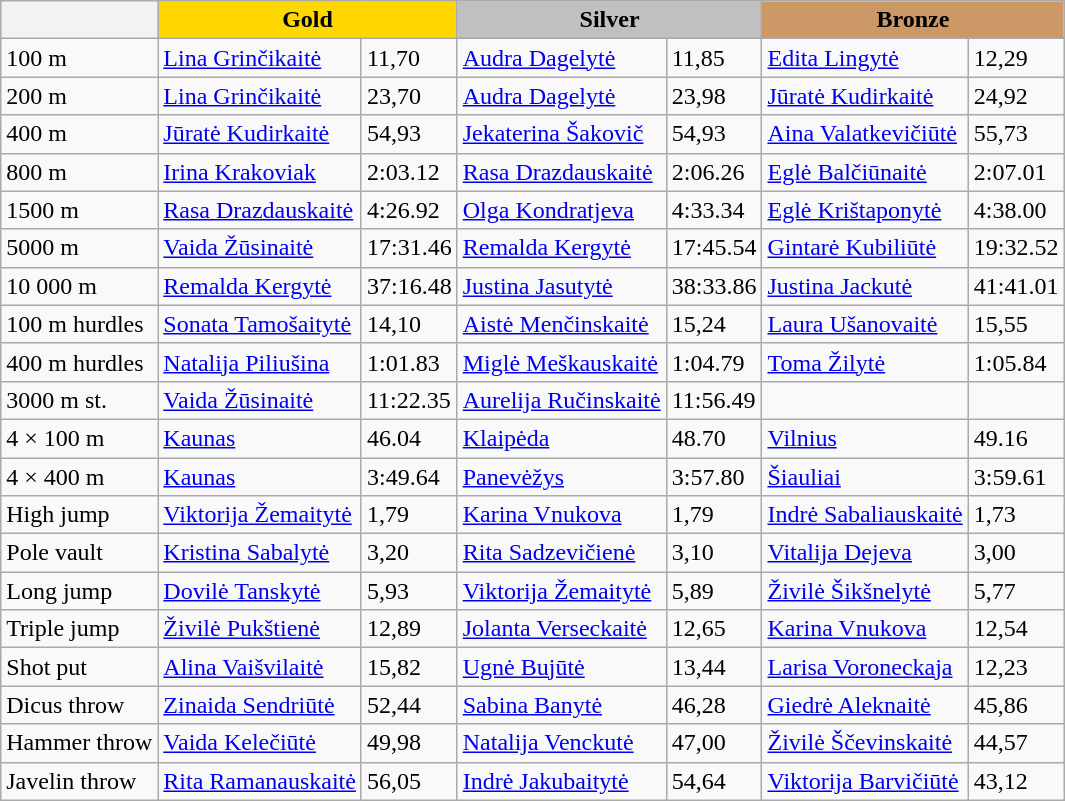<table class="wikitable">
<tr>
<th></th>
<th style="background:gold;" colspan=2>Gold</th>
<th style="background:silver;" colspan=2>Silver</th>
<th style="background:#CC9966;" colspan=2>Bronze</th>
</tr>
<tr>
<td>100 m</td>
<td><a href='#'>Lina Grinčikaitė</a></td>
<td>11,70</td>
<td><a href='#'>Audra Dagelytė</a></td>
<td>11,85</td>
<td><a href='#'>Edita Lingytė</a></td>
<td>12,29</td>
</tr>
<tr>
<td>200 m</td>
<td><a href='#'>Lina Grinčikaitė</a></td>
<td>23,70</td>
<td><a href='#'>Audra Dagelytė</a></td>
<td>23,98</td>
<td><a href='#'>Jūratė Kudirkaitė</a></td>
<td>24,92</td>
</tr>
<tr>
<td>400 m</td>
<td><a href='#'>Jūratė Kudirkaitė</a></td>
<td>54,93</td>
<td><a href='#'>Jekaterina Šakovič</a></td>
<td>54,93</td>
<td><a href='#'>Aina Valatkevičiūtė</a></td>
<td>55,73</td>
</tr>
<tr>
<td>800 m</td>
<td><a href='#'>Irina Krakoviak</a></td>
<td>2:03.12</td>
<td><a href='#'>Rasa Drazdauskaitė</a></td>
<td>2:06.26</td>
<td><a href='#'>Eglė Balčiūnaitė</a></td>
<td>2:07.01</td>
</tr>
<tr>
<td>1500 m</td>
<td><a href='#'>Rasa Drazdauskaitė</a></td>
<td>4:26.92</td>
<td><a href='#'>Olga Kondratjeva</a></td>
<td>4:33.34</td>
<td><a href='#'>Eglė Krištaponytė</a></td>
<td>4:38.00</td>
</tr>
<tr>
<td>5000 m</td>
<td><a href='#'>Vaida Žūsinaitė</a></td>
<td>17:31.46</td>
<td><a href='#'>Remalda Kergytė</a></td>
<td>17:45.54</td>
<td><a href='#'>Gintarė Kubiliūtė</a></td>
<td>19:32.52</td>
</tr>
<tr>
<td>10 000 m</td>
<td><a href='#'>Remalda Kergytė</a></td>
<td>37:16.48</td>
<td><a href='#'>Justina Jasutytė</a></td>
<td>38:33.86</td>
<td><a href='#'>Justina Jackutė</a></td>
<td>41:41.01</td>
</tr>
<tr>
<td>100 m hurdles</td>
<td><a href='#'>Sonata Tamošaitytė</a></td>
<td>14,10</td>
<td><a href='#'>Aistė Menčinskaitė</a></td>
<td>15,24</td>
<td><a href='#'>Laura Ušanovaitė</a></td>
<td>15,55</td>
</tr>
<tr>
<td>400 m hurdles</td>
<td><a href='#'>Natalija Piliušina</a></td>
<td>1:01.83</td>
<td><a href='#'>Miglė Meškauskaitė</a></td>
<td>1:04.79</td>
<td><a href='#'>Toma Žilytė</a></td>
<td>1:05.84</td>
</tr>
<tr>
<td>3000 m st.</td>
<td><a href='#'>Vaida Žūsinaitė</a></td>
<td>11:22.35</td>
<td><a href='#'>Aurelija Ručinskaitė</a></td>
<td>11:56.49</td>
<td></td>
<td></td>
</tr>
<tr>
<td>4 × 100 m</td>
<td><a href='#'>Kaunas</a></td>
<td>46.04</td>
<td><a href='#'>Klaipėda</a></td>
<td>48.70</td>
<td><a href='#'>Vilnius</a></td>
<td>49.16</td>
</tr>
<tr>
<td>4 × 400 m</td>
<td><a href='#'>Kaunas</a></td>
<td>3:49.64</td>
<td><a href='#'>Panevėžys</a></td>
<td>3:57.80</td>
<td><a href='#'>Šiauliai</a></td>
<td>3:59.61</td>
</tr>
<tr>
<td>High jump</td>
<td><a href='#'>Viktorija Žemaitytė</a></td>
<td>1,79</td>
<td><a href='#'>Karina Vnukova</a></td>
<td>1,79</td>
<td><a href='#'>Indrė Sabaliauskaitė</a></td>
<td>1,73</td>
</tr>
<tr>
<td>Pole vault</td>
<td><a href='#'>Kristina Sabalytė</a></td>
<td>3,20</td>
<td><a href='#'>Rita Sadzevičienė</a></td>
<td>3,10</td>
<td><a href='#'>Vitalija Dejeva</a></td>
<td>3,00</td>
</tr>
<tr>
<td>Long jump</td>
<td><a href='#'>Dovilė Tanskytė</a></td>
<td>5,93</td>
<td><a href='#'>Viktorija Žemaitytė</a></td>
<td>5,89</td>
<td><a href='#'>Živilė Šikšnelytė</a></td>
<td>5,77</td>
</tr>
<tr>
<td>Triple jump</td>
<td><a href='#'>Živilė Pukštienė</a></td>
<td>12,89</td>
<td><a href='#'>Jolanta Verseckaitė</a></td>
<td>12,65</td>
<td><a href='#'>Karina Vnukova</a></td>
<td>12,54</td>
</tr>
<tr>
<td>Shot put</td>
<td><a href='#'>Alina Vaišvilaitė</a></td>
<td>15,82</td>
<td><a href='#'>Ugnė Bujūtė</a></td>
<td>13,44</td>
<td><a href='#'>Larisa Voroneckaja</a></td>
<td>12,23</td>
</tr>
<tr>
<td>Dicus throw</td>
<td><a href='#'>Zinaida Sendriūtė</a></td>
<td>52,44</td>
<td><a href='#'>Sabina Banytė</a></td>
<td>46,28</td>
<td><a href='#'>Giedrė Aleknaitė</a></td>
<td>45,86</td>
</tr>
<tr>
<td>Hammer throw</td>
<td><a href='#'>Vaida Kelečiūtė</a></td>
<td>49,98</td>
<td><a href='#'>Natalija Venckutė</a></td>
<td>47,00</td>
<td><a href='#'>Živilė Ščevinskaitė</a></td>
<td>44,57</td>
</tr>
<tr>
<td>Javelin throw</td>
<td><a href='#'>Rita Ramanauskaitė</a></td>
<td>56,05</td>
<td><a href='#'>Indrė Jakubaitytė</a></td>
<td>54,64</td>
<td><a href='#'>Viktorija Barvičiūtė</a></td>
<td>43,12</td>
</tr>
</table>
